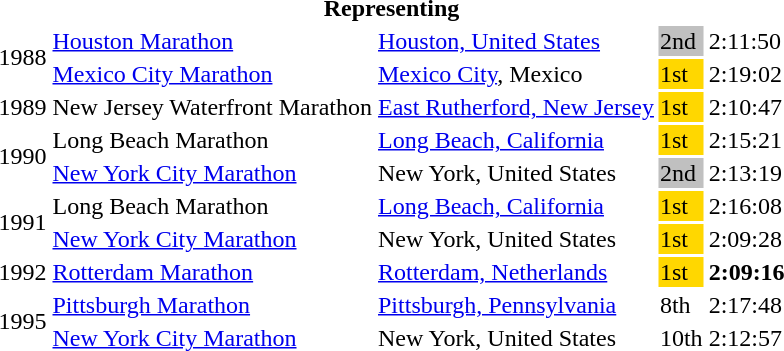<table>
<tr>
<th colspan="5">Representing </th>
</tr>
<tr>
<td rowspan=2>1988</td>
<td><a href='#'>Houston Marathon</a></td>
<td><a href='#'>Houston, United States</a></td>
<td bgcolor="silver">2nd</td>
<td>2:11:50</td>
</tr>
<tr>
<td><a href='#'>Mexico City Marathon</a></td>
<td><a href='#'>Mexico City</a>, Mexico</td>
<td bgcolor=gold>1st</td>
<td>2:19:02</td>
</tr>
<tr>
<td>1989</td>
<td>New Jersey Waterfront Marathon</td>
<td><a href='#'>East Rutherford, New Jersey</a></td>
<td bgcolor="gold">1st</td>
<td>2:10:47</td>
</tr>
<tr>
<td rowspan=2>1990</td>
<td>Long Beach Marathon</td>
<td><a href='#'>Long Beach, California</a></td>
<td bgcolor="gold">1st</td>
<td>2:15:21</td>
</tr>
<tr>
<td><a href='#'>New York City Marathon</a></td>
<td>New York, United States</td>
<td bgcolor="silver">2nd</td>
<td>2:13:19</td>
</tr>
<tr>
<td rowspan=2>1991</td>
<td>Long Beach Marathon</td>
<td><a href='#'>Long Beach, California</a></td>
<td bgcolor="gold">1st</td>
<td>2:16:08</td>
</tr>
<tr>
<td><a href='#'>New York City Marathon</a></td>
<td>New York, United States</td>
<td bgcolor="gold">1st</td>
<td>2:09:28</td>
</tr>
<tr>
<td>1992</td>
<td><a href='#'>Rotterdam Marathon</a></td>
<td><a href='#'>Rotterdam, Netherlands</a></td>
<td bgcolor="gold">1st</td>
<td><strong>2:09:16</strong></td>
</tr>
<tr>
<td rowspan=2>1995</td>
<td><a href='#'>Pittsburgh Marathon</a></td>
<td><a href='#'>Pittsburgh, Pennsylvania</a></td>
<td>8th</td>
<td>2:17:48</td>
</tr>
<tr>
<td><a href='#'>New York City Marathon</a></td>
<td>New York, United States</td>
<td>10th</td>
<td>2:12:57</td>
</tr>
</table>
